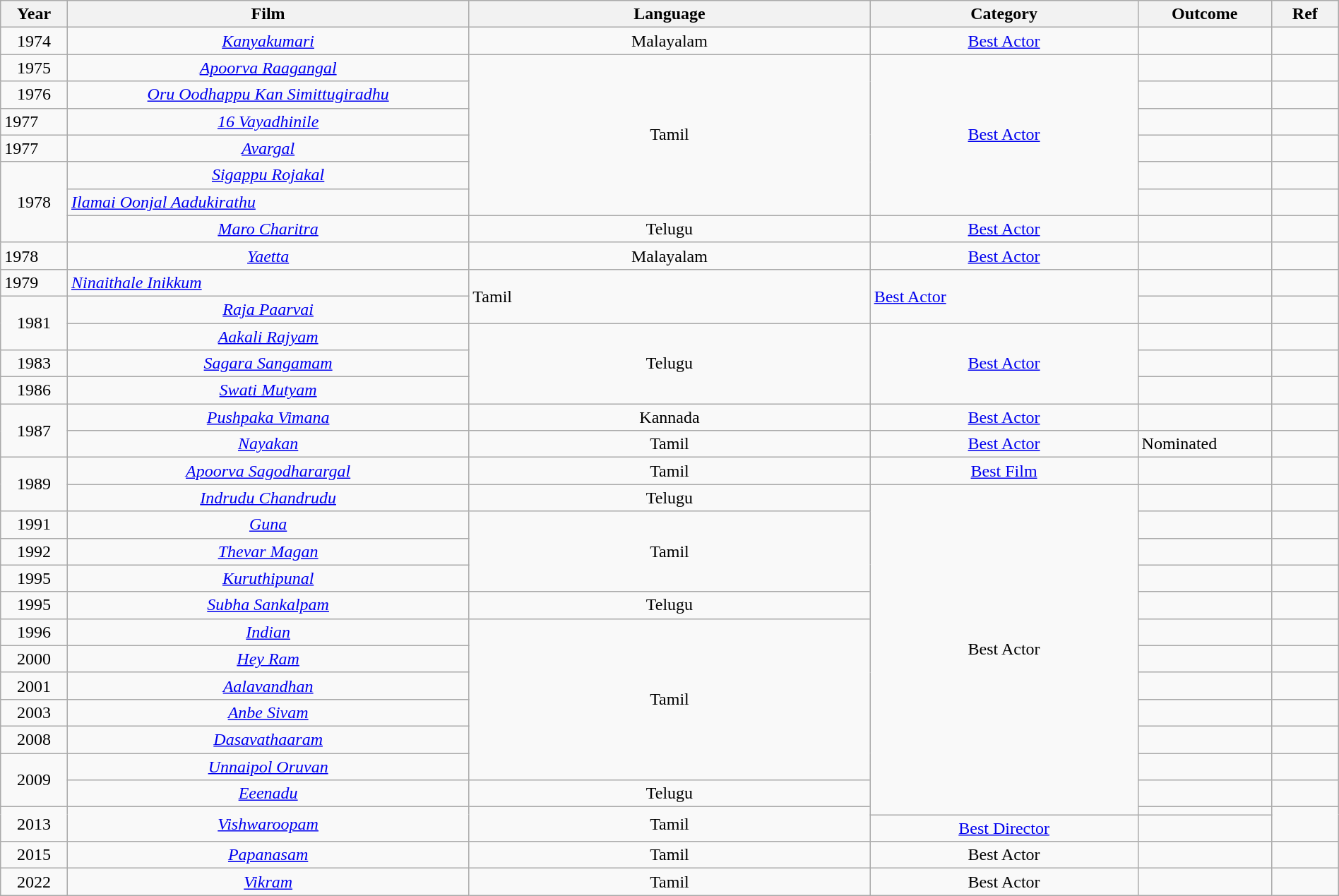<table class="wikitable" style="width:100%;">
<tr>
<th width=5%>Year</th>
<th style="width:30%;">Film</th>
<th style="width:30%;">Language</th>
<th style="width:20%;">Category</th>
<th style="width:10%;">Outcome</th>
<th style="width:5%;">Ref</th>
</tr>
<tr>
<td style="text-align:center;">1974</td>
<td style="text-align:center;"><em><a href='#'>Kanyakumari</a></em></td>
<td style="text-align:center;">Malayalam</td>
<td style="text-align:center;"><a href='#'>Best Actor</a></td>
<td></td>
<td></td>
</tr>
<tr>
<td style="text-align:center;">1975</td>
<td style="text-align:center;"><em><a href='#'>Apoorva Raagangal</a></em></td>
<td rowspan="6" style="text-align:center;">Tamil</td>
<td rowspan="6" style="text-align:center;"><a href='#'>Best Actor</a></td>
<td></td>
<td></td>
</tr>
<tr>
<td style="text-align:center;">1976</td>
<td style="text-align:center;"><em><a href='#'>Oru Oodhappu Kan Simittugiradhu</a></em></td>
<td></td>
<td></td>
</tr>
<tr>
<td>1977</td>
<td style="text-align:center;"><em><a href='#'>16 Vayadhinile</a></em></td>
<td></td>
</tr>
<tr>
<td>1977</td>
<td style="text-align:center;"><em> <a href='#'>Avargal</a> </em></td>
<td></td>
<td></td>
</tr>
<tr>
<td rowspan="3" style="text-align:center;">1978</td>
<td style="text-align:center;"><em><a href='#'>Sigappu Rojakal</a></em></td>
<td></td>
</tr>
<tr>
<td><em><a href='#'>Ilamai Oonjal Aadukirathu</a> </em></td>
<td></td>
<td></td>
</tr>
<tr>
<td style="text-align:center;"><em><a href='#'>Maro Charitra</a></em></td>
<td style="text-align:center;">Telugu</td>
<td style="text-align:center;"><a href='#'>Best Actor</a></td>
<td></td>
<td></td>
</tr>
<tr>
<td>1978</td>
<td style="text-align:center;"><em><a href='#'>Yaetta</a></em></td>
<td style="text-align:center;">Malayalam</td>
<td style="text-align:center;"><a href='#'>Best Actor</a></td>
<td></td>
<td></td>
</tr>
<tr>
<td>1979</td>
<td><em> <a href='#'>Ninaithale Inikkum</a> </em></td>
<td rowspan="2">Tamil</td>
<td rowspan="2"><a href='#'>Best Actor</a></td>
<td></td>
</tr>
<tr>
<td rowspan="2" style="text-align:center;">1981</td>
<td style="text-align:center;"><em><a href='#'>Raja Paarvai</a></em></td>
<td></td>
<td></td>
</tr>
<tr>
<td style="text-align:center;"><em><a href='#'>Aakali Rajyam</a></em></td>
<td rowspan="3" style="text-align:center;">Telugu</td>
<td rowspan="3" style="text-align:center;"><a href='#'>Best Actor</a></td>
<td></td>
<td></td>
</tr>
<tr>
<td style="text-align:center;">1983</td>
<td style="text-align:center;"><em><a href='#'>Sagara Sangamam</a></em></td>
<td></td>
<td></td>
</tr>
<tr>
<td style="text-align:center;">1986</td>
<td style="text-align:center;"><em><a href='#'>Swati Mutyam</a></em></td>
<td></td>
<td></td>
</tr>
<tr>
<td rowspan="2" style="text-align:center;">1987</td>
<td style="text-align:center;"><em><a href='#'>Pushpaka Vimana</a></em></td>
<td style="text-align:center;">Kannada</td>
<td style="text-align:center;"><a href='#'>Best Actor</a></td>
<td></td>
<td></td>
</tr>
<tr>
<td style="text-align:center;"><em><a href='#'>Nayakan</a></em></td>
<td style="text-align:center;">Tamil</td>
<td style="text-align:center;"><a href='#'>Best Actor</a></td>
<td>Nominated</td>
</tr>
<tr>
<td rowspan="2" style="text-align:center;">1989</td>
<td style="text-align:center;"><em><a href='#'>Apoorva Sagodharargal</a></em></td>
<td style="text-align:center;">Tamil</td>
<td style="text-align:center;"><a href='#'>Best Film</a></td>
<td></td>
<td></td>
</tr>
<tr>
<td style="text-align:center;"><em><a href='#'>Indrudu Chandrudu</a></em></td>
<td style="text-align:center;">Telugu</td>
<td rowspan="13" style="text-align:center;">Best Actor</td>
<td></td>
<td></td>
</tr>
<tr>
<td style="text-align:center;">1991</td>
<td style="text-align:center;"><em><a href='#'>Guna</a></em></td>
<td rowspan="3" style="text-align:center;">Tamil</td>
<td></td>
<td></td>
</tr>
<tr>
<td style="text-align:center;">1992</td>
<td style="text-align:center;"><em><a href='#'>Thevar Magan</a></em></td>
<td></td>
<td></td>
</tr>
<tr>
<td style="text-align:center;">1995</td>
<td style="text-align:center;"><em><a href='#'>Kuruthipunal</a></em></td>
<td></td>
<td></td>
</tr>
<tr>
<td style="text-align:center;">1995</td>
<td style="text-align:center;"><em><a href='#'>Subha Sankalpam</a></em></td>
<td style="text-align:center;">Telugu</td>
<td></td>
<td></td>
</tr>
<tr>
<td style="text-align:center;">1996</td>
<td style="text-align:center;"><em><a href='#'>Indian</a></em></td>
<td rowspan="6" style="text-align:center;">Tamil</td>
<td></td>
<td></td>
</tr>
<tr>
<td style="text-align:center;">2000</td>
<td style="text-align:center;"><em><a href='#'>Hey Ram</a></em></td>
<td></td>
<td></td>
</tr>
<tr>
<td style="text-align:center;">2001</td>
<td style="text-align:center;"><em><a href='#'>Aalavandhan</a></em></td>
<td></td>
<td></td>
</tr>
<tr>
<td style="text-align:center;">2003</td>
<td style="text-align:center;"><em><a href='#'>Anbe Sivam</a></em></td>
<td></td>
<td></td>
</tr>
<tr>
<td style="text-align:center;">2008</td>
<td style="text-align:center;"><em><a href='#'>Dasavathaaram</a></em></td>
<td></td>
<td></td>
</tr>
<tr>
<td rowspan="2" style="text-align:center;">2009</td>
<td style="text-align:center;"><em><a href='#'>Unnaipol Oruvan</a></em></td>
<td></td>
<td></td>
</tr>
<tr>
<td style="text-align:center;"><em><a href='#'>Eeenadu</a></em></td>
<td style="text-align:center;">Telugu</td>
<td></td>
<td></td>
</tr>
<tr>
<td rowspan="2" style="text-align:center;">2013</td>
<td rowspan="2" style="text-align:center;"><em><a href='#'>Vishwaroopam</a></em></td>
<td rowspan="2" style="text-align:center;">Tamil</td>
<td></td>
<td rowspan="2"></td>
</tr>
<tr>
<td style="text-align:center;"><a href='#'>Best Director</a></td>
<td></td>
</tr>
<tr>
<td style="text-align:center;">2015</td>
<td style="text-align:center;"><em><a href='#'>Papanasam</a></em></td>
<td style="text-align:center;">Tamil</td>
<td style="text-align:center;">Best Actor</td>
<td></td>
<td></td>
</tr>
<tr>
<td style="text-align:center;">2022</td>
<td style="text-align:center;"><em><a href='#'>Vikram</a></em></td>
<td style="text-align:center;">Tamil</td>
<td style="text-align:center;">Best Actor</td>
<td></td>
<td></td>
</tr>
</table>
